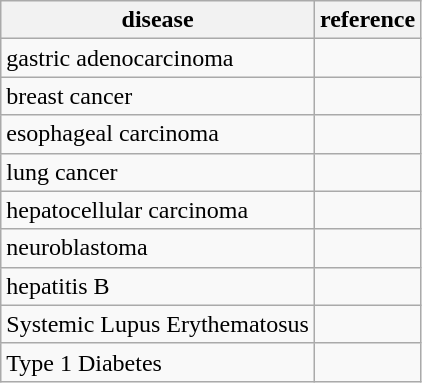<table class="wikitable">
<tr>
<th>disease</th>
<th>reference</th>
</tr>
<tr>
<td>gastric adenocarcinoma</td>
<td></td>
</tr>
<tr>
<td>breast cancer</td>
<td></td>
</tr>
<tr>
<td>esophageal carcinoma</td>
<td></td>
</tr>
<tr>
<td>lung cancer</td>
<td></td>
</tr>
<tr>
<td>hepatocellular carcinoma</td>
<td></td>
</tr>
<tr>
<td>neuroblastoma</td>
<td></td>
</tr>
<tr>
<td>hepatitis B</td>
<td></td>
</tr>
<tr>
<td>Systemic Lupus Erythematosus</td>
<td></td>
</tr>
<tr>
<td>Type 1 Diabetes</td>
<td></td>
</tr>
</table>
